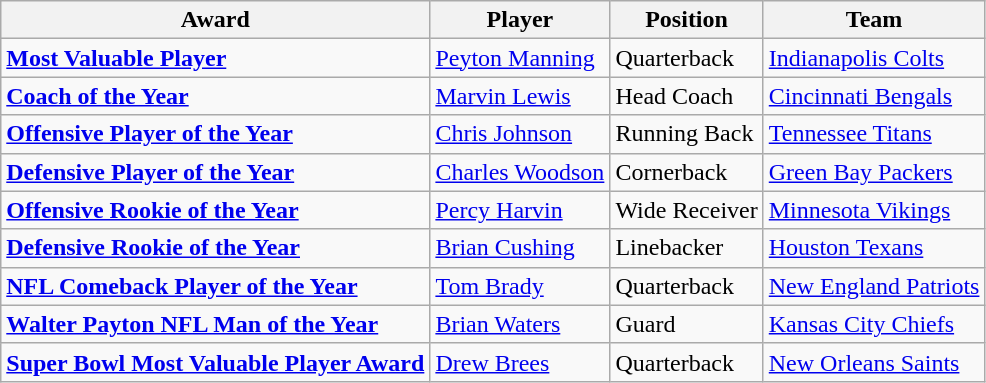<table class="wikitable">
<tr>
<th>Award</th>
<th>Player</th>
<th>Position</th>
<th>Team</th>
</tr>
<tr>
<td><strong><a href='#'>Most Valuable Player</a></strong></td>
<td><a href='#'>Peyton Manning</a></td>
<td>Quarterback</td>
<td><a href='#'>Indianapolis Colts</a></td>
</tr>
<tr>
<td><strong><a href='#'>Coach of the Year</a></strong></td>
<td><a href='#'>Marvin Lewis</a></td>
<td>Head Coach</td>
<td><a href='#'>Cincinnati Bengals</a></td>
</tr>
<tr>
<td><strong><a href='#'>Offensive Player of the Year</a></strong></td>
<td><a href='#'>Chris Johnson</a></td>
<td>Running Back</td>
<td><a href='#'>Tennessee Titans</a></td>
</tr>
<tr>
<td><strong><a href='#'>Defensive Player of the Year</a></strong></td>
<td><a href='#'>Charles Woodson</a></td>
<td>Cornerback</td>
<td><a href='#'>Green Bay Packers</a></td>
</tr>
<tr>
<td><strong><a href='#'>Offensive Rookie of the Year</a></strong></td>
<td><a href='#'>Percy Harvin</a></td>
<td>Wide Receiver</td>
<td><a href='#'>Minnesota Vikings</a></td>
</tr>
<tr>
<td><strong><a href='#'>Defensive Rookie of the Year</a></strong></td>
<td><a href='#'>Brian Cushing</a></td>
<td>Linebacker</td>
<td><a href='#'>Houston Texans</a></td>
</tr>
<tr>
<td><strong><a href='#'>NFL Comeback Player of the Year</a></strong></td>
<td><a href='#'>Tom Brady</a></td>
<td>Quarterback</td>
<td><a href='#'>New England Patriots</a></td>
</tr>
<tr>
<td><strong><a href='#'>Walter Payton NFL Man of the Year</a></strong></td>
<td><a href='#'>Brian Waters</a></td>
<td>Guard</td>
<td><a href='#'>Kansas City Chiefs</a></td>
</tr>
<tr>
<td><strong><a href='#'>Super Bowl Most Valuable Player Award</a></strong></td>
<td><a href='#'>Drew Brees</a></td>
<td>Quarterback</td>
<td><a href='#'>New Orleans Saints</a></td>
</tr>
</table>
